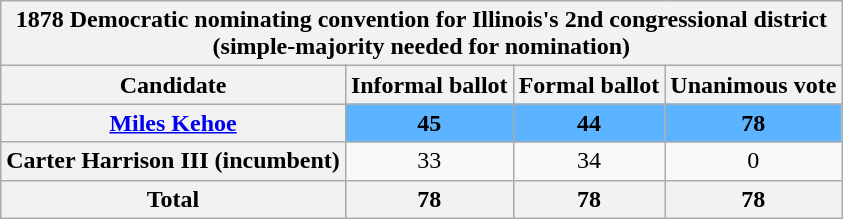<table class="wikitable sortable" style="text-align:center">
<tr>
<th colspan="8"><strong>1878 Democratic nominating convention for Illinois's 2nd congressional district<br>(simple-majority needed for nomination)</strong></th>
</tr>
<tr>
<th>Candidate</th>
<th>Informal ballot</th>
<th>Formal ballot</th>
<th>Unanimous vote</th>
</tr>
<tr>
<th><a href='#'>Miles Kehoe</a></th>
<td style="background:#5cb3ff"><strong>45</strong></td>
<td style="background:#5cb3ff"><strong>44</strong></td>
<td style="background:#5cb3ff"><strong>78</strong></td>
</tr>
<tr>
<th>Carter Harrison III (incumbent)</th>
<td>33</td>
<td>34</td>
<td>0</td>
</tr>
<tr>
<th>Total</th>
<th>78</th>
<th>78</th>
<th>78</th>
</tr>
</table>
